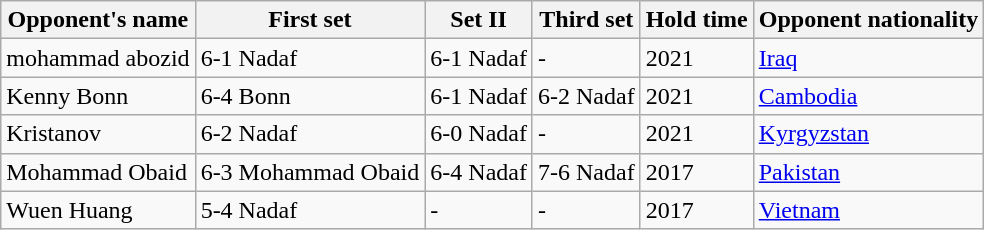<table class="wikitable">
<tr>
<th>Opponent's name</th>
<th>First set</th>
<th>Set II</th>
<th>Third set</th>
<th>Hold time</th>
<th>Opponent nationality</th>
</tr>
<tr>
<td>mohammad abozid</td>
<td>6-1 Nadaf</td>
<td>6-1 Nadaf</td>
<td>-</td>
<td>2021</td>
<td><a href='#'>Iraq</a></td>
</tr>
<tr>
<td>Kenny Bonn</td>
<td>6-4 Bonn</td>
<td>6-1 Nadaf</td>
<td>6-2 Nadaf</td>
<td>2021</td>
<td><a href='#'>Cambodia</a></td>
</tr>
<tr>
<td>Kristanov</td>
<td>6-2 Nadaf</td>
<td>6-0 Nadaf</td>
<td>-</td>
<td>2021</td>
<td><a href='#'>Kyrgyzstan</a></td>
</tr>
<tr>
<td>Mohammad Obaid</td>
<td>6-3 Mohammad Obaid</td>
<td>6-4 Nadaf</td>
<td>7-6 Nadaf</td>
<td>2017</td>
<td><a href='#'>Pakistan</a></td>
</tr>
<tr>
<td>Wuen Huang</td>
<td>5-4 Nadaf</td>
<td>-</td>
<td>-</td>
<td>2017</td>
<td><a href='#'>Vietnam</a></td>
</tr>
</table>
